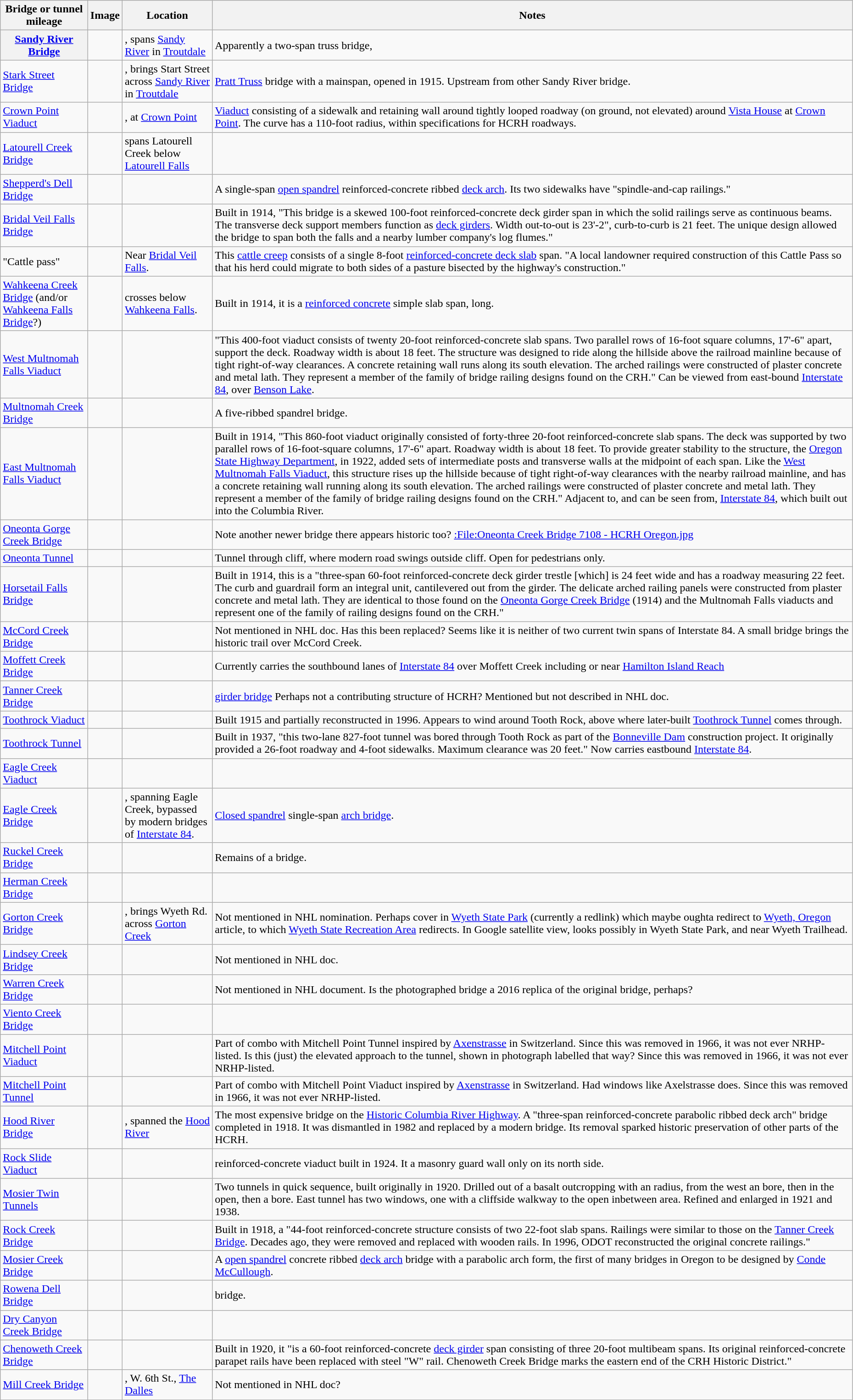<table class="wikitable sortable plainrowheaders" style="width:98%">
<tr>
<th scope="col">Bridge or tunnel<br>mileage</th>
<th scope="col">Image</th>
<th scope="col">Location</th>
<th scope="col">Notes</th>
</tr>
<tr id="Sandy River Bridge">
<th scope="row"><a href='#'>Sandy River Bridge</a></th>
<td></td>
<td><small></small>, spans <a href='#'>Sandy River</a> in <a href='#'>Troutdale</a></td>
<td>Apparently a two-span truss bridge,</td>
</tr>
<tr>
<td><a href='#'>Stark Street Bridge</a></td>
<td></td>
<td><small></small>, brings Start Street across <a href='#'>Sandy River</a> in <a href='#'>Troutdale</a></td>
<td><a href='#'>Pratt Truss</a> bridge with a  mainspan, opened in 1915.  Upstream from other Sandy River bridge.</td>
</tr>
<tr>
<td><a href='#'>Crown Point Viaduct</a></td>
<td></td>
<td><small></small>, at <a href='#'>Crown Point</a></td>
<td><a href='#'>Viaduct</a> consisting of a sidewalk and retaining wall around tightly looped roadway (on ground, not elevated) around <a href='#'>Vista House</a> at <a href='#'>Crown Point</a>.  The curve has a 110-foot radius, within specifications for HCRH roadways.</td>
</tr>
<tr>
<td><a href='#'>Latourell Creek Bridge</a></td>
<td></td>
<td><small></small> spans Latourell Creek below <a href='#'>Latourell Falls</a></td>
<td></td>
</tr>
<tr>
<td><a href='#'>Shepperd's Dell Bridge</a></td>
<td></td>
<td><small></small></td>
<td>A single-span  <a href='#'>open spandrel</a> reinforced-concrete ribbed <a href='#'>deck arch</a>. Its two sidewalks have "spindle-and-cap railings."</td>
</tr>
<tr>
<td><a href='#'>Bridal Veil Falls Bridge</a></td>
<td></td>
<td><small></small></td>
<td>Built in 1914, "This bridge is a skewed 100-foot reinforced-concrete deck girder span in which the solid railings serve as continuous beams. The transverse deck support members function as <a href='#'>deck girders</a>. Width out-to-out is 23'-2", curb-to-curb is 21 feet. The unique design allowed the bridge to span both the falls and a nearby lumber company's log flumes."</td>
</tr>
<tr>
<td>"Cattle pass"</td>
<td></td>
<td>Near <a href='#'>Bridal Veil Falls</a>.</td>
<td>This <a href='#'>cattle creep</a> consists of a single 8-foot <a href='#'>reinforced-concrete deck slab</a> span. "A local landowner required construction of this Cattle Pass so that his herd could migrate to both sides of a pasture bisected by the highway's construction."</td>
</tr>
<tr>
<td><a href='#'>Wahkeena Creek Bridge</a> (and/or <a href='#'>Wahkeena Falls Bridge</a>?)</td>
<td></td>
<td> crosses below <a href='#'>Wahkeena Falls</a>.</td>
<td>Built in 1914, it is a <a href='#'>reinforced concrete</a> simple slab span,  long.</td>
</tr>
<tr>
<td><a href='#'>West Multnomah Falls Viaduct</a></td>
<td></td>
<td><small></small></td>
<td>"This 400-foot viaduct consists of twenty 20-foot reinforced-concrete slab spans. Two parallel rows of 16-foot square columns, 17'-6" apart, support the deck. Roadway width is about 18 feet. The structure was designed to ride along the hillside above the railroad mainline because of tight right-of-way clearances. A concrete retaining wall runs along its south elevation. The arched railings were constructed of plaster concrete and metal lath. They represent a member of the family of bridge railing designs found on the CRH." Can be viewed from east-bound <a href='#'>Interstate 84</a>, over <a href='#'>Benson Lake</a>.</td>
</tr>
<tr>
<td><a href='#'>Multnomah Creek Bridge</a></td>
<td></td>
<td><small></small></td>
<td>A  five-ribbed spandrel bridge.</td>
</tr>
<tr>
<td><a href='#'>East Multnomah Falls Viaduct</a></td>
<td></td>
<td></td>
<td>Built in 1914, "This 860-foot viaduct originally consisted of forty-three 20-foot reinforced-concrete slab spans. The deck was supported by two parallel rows of 16-foot-square columns, 17'-6" apart. Roadway width is about 18 feet. To provide greater stability to the structure, the <a href='#'>Oregon State Highway Department</a>, in 1922, added sets of intermediate posts and transverse walls at the midpoint of each span. Like the <a href='#'>West Multnomah Falls Viaduct</a>, this structure rises up the hillside because of tight right-of-way clearances with the nearby railroad mainline, and has a concrete retaining wall running along its south elevation. The arched railings were constructed of plaster concrete and metal lath. They represent a member of the family of bridge railing designs found on the CRH." Adjacent to, and can be seen from, <a href='#'>Interstate 84</a>, which built out into the Columbia River.</td>
</tr>
<tr>
<td><a href='#'>Oneonta Gorge Creek Bridge</a></td>
<td></td>
<td></td>
<td>Note another newer bridge there appears historic too? <a href='#'>:File:Oneonta Creek Bridge 7108 - HCRH Oregon.jpg</a></td>
</tr>
<tr>
<td><a href='#'>Oneonta Tunnel</a></td>
<td></td>
<td></td>
<td>Tunnel through cliff, where modern road swings outside cliff. Open for pedestrians only.</td>
</tr>
<tr>
<td><a href='#'>Horsetail Falls Bridge</a></td>
<td></td>
<td><small></small></td>
<td>Built in 1914, this is a "three-span 60-foot reinforced-concrete deck girder trestle [which] is 24 feet wide and has a roadway measuring 22 feet. The curb and guardrail form an integral unit, cantilevered out from the girder.  The delicate arched railing panels were constructed from plaster concrete and metal lath. They are identical to those found on the <a href='#'>Oneonta Gorge Creek Bridge</a> (1914) and the Multnomah Falls viaducts and represent one of the family of railing designs found on the CRH."</td>
</tr>
<tr>
<td><a href='#'>McCord Creek Bridge</a></td>
<td></td>
<td><small></small></td>
<td>Not mentioned in NHL doc. Has this been replaced? Seems like it is neither of two current twin spans of Interstate 84. A small bridge brings the historic trail over McCord Creek.</td>
</tr>
<tr>
<td><a href='#'>Moffett Creek Bridge</a></td>
<td></td>
<td><small></small></td>
<td>Currently carries the southbound lanes of <a href='#'>Interstate 84</a> over Moffett Creek including or near <a href='#'>Hamilton Island Reach</a></td>
</tr>
<tr>
<td><a href='#'>Tanner Creek Bridge</a></td>
<td></td>
<td><small></small></td>
<td> <a href='#'>girder bridge</a> Perhaps not a contributing structure of HCRH? Mentioned but not described in NHL doc.</td>
</tr>
<tr>
<td><a href='#'>Toothrock Viaduct</a></td>
<td></td>
<td><small></small></td>
<td>Built 1915 and partially reconstructed in 1996.  Appears to wind around Tooth Rock, above where later-built <a href='#'>Toothrock Tunnel</a> comes through.</td>
</tr>
<tr>
<td><a href='#'>Toothrock Tunnel</a></td>
<td></td>
<td><small></small></td>
<td>Built in 1937, "this two-lane 827-foot tunnel was bored through Tooth Rock as part of the <a href='#'>Bonneville Dam</a> construction project. It originally provided a 26-foot roadway and 4-foot sidewalks. Maximum clearance was 20 feet." Now carries eastbound <a href='#'>Interstate 84</a>.</td>
</tr>
<tr>
<td><a href='#'>Eagle Creek Viaduct</a></td>
<td></td>
<td></td>
<td></td>
</tr>
<tr>
<td><a href='#'>Eagle Creek Bridge</a></td>
<td></td>
<td><small></small>, spanning Eagle Creek, bypassed by modern bridges of <a href='#'>Interstate 84</a>.</td>
<td><a href='#'>Closed spandrel</a> single-span <a href='#'>arch bridge</a>.</td>
</tr>
<tr>
<td><a href='#'>Ruckel Creek Bridge</a></td>
<td></td>
<td></td>
<td>Remains of a bridge.</td>
</tr>
<tr>
<td><a href='#'>Herman Creek Bridge</a></td>
<td></td>
<td></td>
<td></td>
</tr>
<tr>
<td><a href='#'>Gorton Creek Bridge</a></td>
<td></td>
<td><small></small>, brings Wyeth Rd. across <a href='#'>Gorton Creek</a></td>
<td>Not mentioned in NHL nomination.   Perhaps cover in <a href='#'>Wyeth State Park</a> (currently a redlink) which maybe oughta redirect to <a href='#'>Wyeth, Oregon</a> article, to which <a href='#'>Wyeth State Recreation Area</a> redirects.  In Google satellite view, looks possibly in Wyeth State Park, and near Wyeth Trailhead.</td>
</tr>
<tr>
<td><a href='#'>Lindsey Creek Bridge</a></td>
<td></td>
<td><small></small></td>
<td>Not mentioned in NHL doc.</td>
</tr>
<tr>
<td><a href='#'>Warren Creek Bridge</a></td>
<td></td>
<td><small></small></td>
<td>Not mentioned in NHL document.  Is the photographed bridge a 2016 replica of the original bridge, perhaps?</td>
</tr>
<tr>
<td><a href='#'>Viento Creek Bridge</a></td>
<td></td>
<td></td>
<td></td>
</tr>
<tr>
<td><a href='#'>Mitchell Point Viaduct</a></td>
<td></td>
<td></td>
<td>Part of combo with Mitchell Point Tunnel inspired by <a href='#'>Axenstrasse</a> in Switzerland.  Since this was removed in 1966, it was not ever NRHP-listed. Is this (just) the elevated approach to the tunnel, shown in photograph labelled that way?  Since this was removed in 1966, it was not ever NRHP-listed.</td>
</tr>
<tr>
<td><a href='#'>Mitchell Point Tunnel</a></td>
<td></td>
<td></td>
<td>Part of combo with Mitchell Point Viaduct inspired by <a href='#'>Axenstrasse</a> in Switzerland. Had windows like Axelstrasse does.  Since this was removed in 1966, it was not ever NRHP-listed.</td>
</tr>
<tr>
<td><a href='#'>Hood River Bridge</a></td>
<td></td>
<td><small></small>, spanned the <a href='#'>Hood River</a></td>
<td>The most expensive bridge on the <a href='#'>Historic Columbia River Highway</a>.  A  "three-span reinforced-concrete parabolic ribbed deck arch" bridge completed in 1918. It was dismantled in 1982 and replaced by a modern bridge. Its removal sparked historic preservation of other parts of the HCRH.</td>
</tr>
<tr>
<td><a href='#'>Rock Slide Viaduct</a></td>
<td></td>
<td><slide></slide></td>
<td> reinforced-concrete viaduct built in 1924.  It a masonry guard wall only on its north side.</td>
</tr>
<tr>
<td><a href='#'>Mosier Twin Tunnels</a></td>
<td></td>
<td><small></small></td>
<td>Two tunnels in quick sequence, built originally in 1920.  Drilled out of a basalt outcropping with an  radius, from the west an  bore, then  in the open, then a  bore.  East tunnel has two windows, one with a cliffside walkway to the open inbetween area.  Refined and enlarged in 1921 and 1938.</td>
</tr>
<tr>
<td><a href='#'>Rock Creek Bridge</a></td>
<td></td>
<td><small></small></td>
<td>Built in 1918, a "44-foot reinforced-concrete structure consists of two 22-foot slab spans. Railings were similar to those on the <a href='#'>Tanner Creek Bridge</a>. Decades ago, they were removed and replaced with wooden rails. In 1996, ODOT reconstructed the original concrete railings."</td>
</tr>
<tr>
<td><a href='#'>Mosier Creek Bridge</a></td>
<td></td>
<td><small></small></td>
<td>A  <a href='#'>open spandrel</a> concrete ribbed <a href='#'>deck arch</a> bridge with a parabolic arch form, the first of many bridges in Oregon to be designed by <a href='#'>Conde McCullough</a>.</td>
</tr>
<tr>
<td><a href='#'>Rowena Dell Bridge</a></td>
<td></td>
<td><small></small></td>
<td> bridge.</td>
</tr>
<tr>
<td><a href='#'>Dry Canyon Creek Bridge</a></td>
<td></td>
<td><small></small></td>
<td></td>
</tr>
<tr>
<td><a href='#'>Chenoweth Creek Bridge</a></td>
<td></td>
<td><small></small></td>
<td>Built in 1920, it "is a 60-foot reinforced-concrete <a href='#'>deck girder</a> span consisting of three 20-foot multibeam spans. Its original reinforced-concrete parapet rails have been replaced with steel "W" rail.  Chenoweth Creek Bridge marks the eastern end of the CRH Historic District."</td>
</tr>
<tr>
<td><a href='#'>Mill Creek Bridge</a></td>
<td></td>
<td><small></small>, W. 6th St., <a href='#'>The Dalles</a></td>
<td>Not mentioned in NHL doc?</td>
</tr>
<tr>
</tr>
</table>
